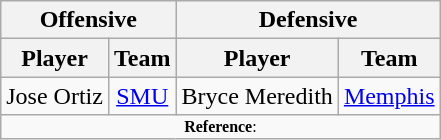<table class="wikitable" style="text-align: center;">
<tr>
<th colspan="2">Offensive</th>
<th colspan="2">Defensive</th>
</tr>
<tr>
<th>Player</th>
<th>Team</th>
<th>Player</th>
<th>Team</th>
</tr>
<tr>
<td>Jose Ortiz</td>
<td><a href='#'>SMU</a></td>
<td>Bryce Meredith</td>
<td><a href='#'>Memphis</a></td>
</tr>
<tr>
<td colspan="4"  style="font-size:8pt; text-align:center;"><strong>Reference</strong>:</td>
</tr>
</table>
